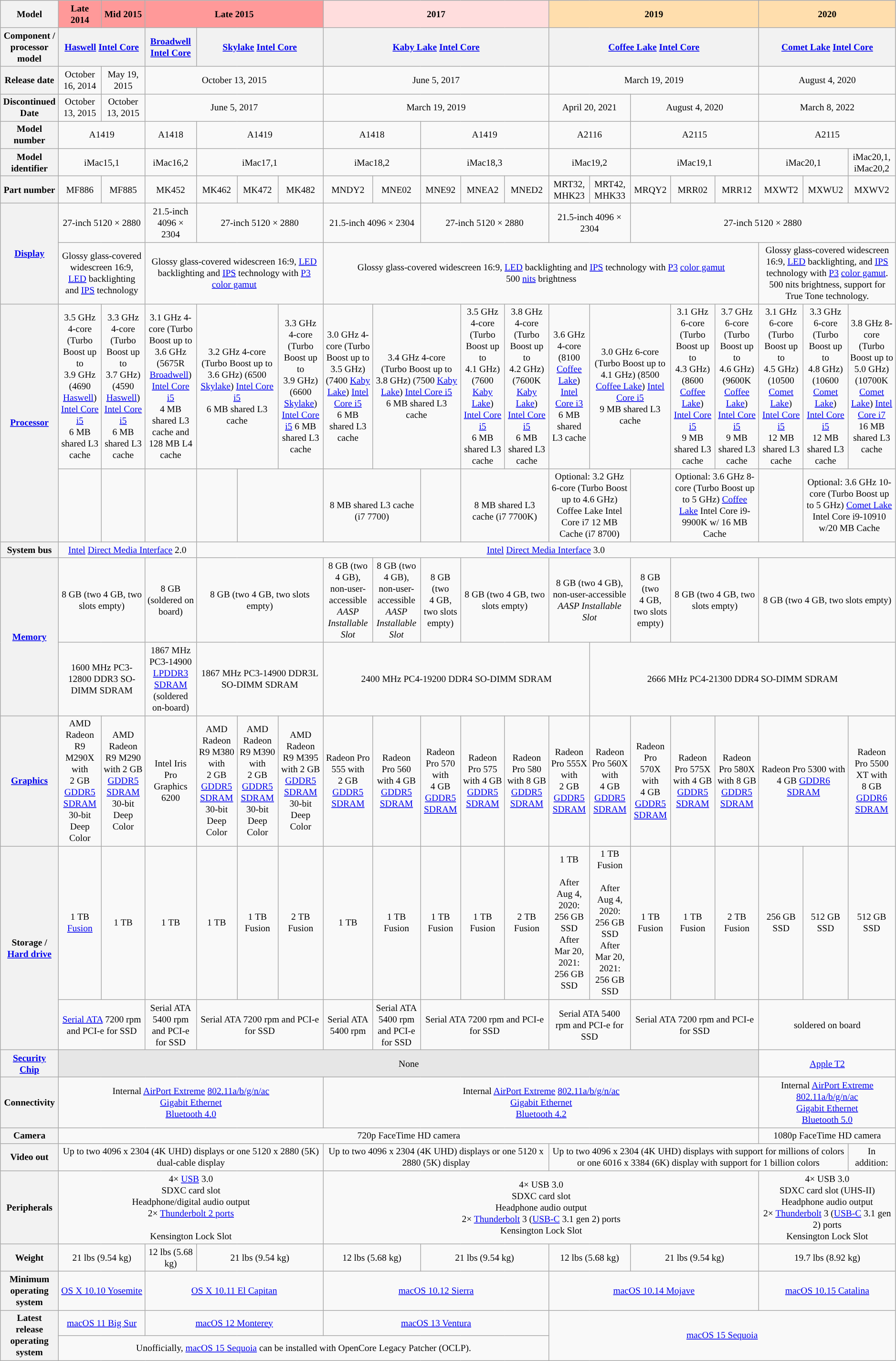<table class="wikitable mw-collapsible" style="font-size:small; text-align:center">
<tr>
<th>Model</th>
<th style="background:#F99">Late 2014</th>
<th style="background:#F99">Mid 2015</th>
<th colspan=4 style="background:#F99">Late 2015</th>
<th colspan=5 style="background:#FFDDDD">2017</th>
<th colspan=5 style="background:#ffdead">2019</th>
<th colspan=3 style="background:#ffdead">2020</th>
</tr>
<tr>
<th>Component / processor model</th>
<th colspan=2><a href='#'>Haswell</a> <a href='#'>Intel Core</a></th>
<th><a href='#'>Broadwell</a> <a href='#'>Intel Core</a></th>
<th colspan=3><a href='#'>Skylake</a> <a href='#'>Intel Core</a></th>
<th colspan=5><a href='#'>Kaby Lake</a> <a href='#'>Intel Core</a></th>
<th colspan=5><a href='#'>Coffee Lake</a> <a href='#'>Intel Core</a></th>
<th colspan=3><a href='#'>Comet Lake</a> <a href='#'>Intel Core</a></th>
</tr>
<tr>
<th>Release date</th>
<td>October 16, 2014</td>
<td>May 19, 2015</td>
<td colspan=4>October 13, 2015</td>
<td colspan=5>June 5, 2017</td>
<td colspan=5>March 19, 2019</td>
<td colspan=3>August 4, 2020</td>
</tr>
<tr>
<th>Discontinued Date</th>
<td>October 13, 2015</td>
<td>October 13, 2015</td>
<td colspan=4>June 5, 2017</td>
<td colspan=5>March 19, 2019</td>
<td colspan=2>April 20, 2021</td>
<td colspan=3>August 4, 2020</td>
<td colspan=3>March 8, 2022</td>
</tr>
<tr>
<th>Model number</th>
<td colspan=2>A1419</td>
<td>A1418</td>
<td colspan=3>A1419</td>
<td colspan=2>A1418</td>
<td colspan=3>A1419</td>
<td colspan=2>A2116</td>
<td colspan=3>A2115</td>
<td colspan=3>A2115</td>
</tr>
<tr>
<th>Model identifier</th>
<td colspan=2>iMac15,1</td>
<td>iMac16,2</td>
<td colspan=3>iMac17,1</td>
<td colspan=2>iMac18,2</td>
<td colspan=3>iMac18,3</td>
<td colspan=2>iMac19,2</td>
<td colspan=3>iMac19,1</td>
<td colspan=2>iMac20,1</td>
<td>iMac20,1, iMac20,2</td>
</tr>
<tr>
<th>Part number</th>
<td>MF886</td>
<td>MF885</td>
<td>MK452</td>
<td>MK462</td>
<td>MK472</td>
<td>MK482</td>
<td>MNDY2</td>
<td>MNE02</td>
<td>MNE92</td>
<td>MNEA2</td>
<td>MNED2</td>
<td>MRT32, MHK23 </td>
<td>MRT42, MHK33 </td>
<td>MRQY2</td>
<td>MRR02</td>
<td>MRR12</td>
<td>MXWT2</td>
<td>MXWU2</td>
<td>MXWV2</td>
</tr>
<tr>
<th rowspan=2><a href='#'>Display</a></th>
<td colspan=2>27-inch 5120 × 2880</td>
<td>21.5-inch 4096 × 2304</td>
<td colspan=3>27-inch 5120 × 2880</td>
<td colspan=2>21.5-inch 4096 × 2304</td>
<td colspan=3>27-inch 5120 × 2880</td>
<td colspan=2>21.5-inch 4096 × 2304</td>
<td colspan=6>27-inch 5120 × 2880</td>
</tr>
<tr>
<td colspan=2>Glossy glass-covered widescreen 16:9, <a href='#'>LED</a> backlighting and <a href='#'>IPS</a> technology</td>
<td colspan=4>Glossy glass-covered widescreen 16:9, <a href='#'>LED</a> backlighting and <a href='#'>IPS</a> technology with <a href='#'>P3</a> <a href='#'>color gamut</a></td>
<td colspan=10>Glossy glass-covered widescreen 16:9, <a href='#'>LED</a> backlighting and <a href='#'>IPS</a> technology with <a href='#'>P3</a> <a href='#'>color gamut</a><br>500 <a href='#'>nits</a> brightness</td>
<td colspan=3>Glossy glass-covered widescreen 16:9, <a href='#'>LED</a> backlighting, and <a href='#'>IPS</a> technology with <a href='#'>P3</a> <a href='#'>color gamut</a>. 500 nits brightness, support for True Tone technology.</td>
</tr>
<tr>
<th rowspan=2><a href='#'>Processor</a></th>
<td>3.5 GHz 4-core (Turbo Boost up to 3.9 GHz (4690 <a href='#'>Haswell</a>) <a href='#'>Intel Core i5</a><br>6 MB shared L3 cache</td>
<td>3.3 GHz 4-core (Turbo Boost up to 3.7 GHz) (4590 <a href='#'>Haswell</a>) <a href='#'>Intel Core i5</a><br>6 MB shared L3 cache</td>
<td>3.1 GHz 4-core (Turbo Boost up to 3.6 GHz (5675R <a href='#'>Broadwell</a>) <a href='#'>Intel Core i5</a><br>4 MB shared L3 cache and 128 MB L4 cache</td>
<td colspan=2>3.2 GHz 4-core (Turbo Boost up to 3.6 GHz) (6500 <a href='#'>Skylake</a>) <a href='#'>Intel Core i5</a><br>6 MB shared L3 cache</td>
<td>3.3 GHz 4-core (Turbo Boost up to 3.9 GHz) (6600 <a href='#'>Skylake</a>) <a href='#'>Intel Core i5</a> 6 MB shared L3 cache</td>
<td>3.0 GHz 4-core (Turbo Boost up to 3.5 GHz) (7400 <a href='#'>Kaby Lake</a>) <a href='#'>Intel Core i5</a><br>6 MB shared L3 cache</td>
<td colspan=2>3.4 GHz 4-core (Turbo Boost up to 3.8 GHz) (7500 <a href='#'>Kaby Lake</a>) <a href='#'>Intel Core i5</a><br>6 MB shared L3 cache</td>
<td>3.5 GHz 4-core (Turbo Boost up to 4.1 GHz) (7600 <a href='#'>Kaby Lake</a>) <a href='#'>Intel Core i5</a><br>6 MB shared L3 cache</td>
<td>3.8 GHz 4-core (Turbo Boost up to 4.2 GHz) (7600K <a href='#'>Kaby Lake</a>) <a href='#'>Intel Core i5</a><br>6 MB shared L3 cache</td>
<td>3.6 GHz 4-core (8100 <a href='#'>Coffee Lake</a>) <a href='#'>Intel</a> <a href='#'>Core i3</a><br>6 MB shared L3 cache</td>
<td colspan=2>3.0 GHz 6-core (Turbo Boost up to 4.1 GHz) (8500 <a href='#'>Coffee Lake</a>) <a href='#'>Intel Core i5</a><br>9 MB shared L3 cache</td>
<td>3.1 GHz 6-core (Turbo Boost up to 4.3 GHz) (8600 <a href='#'>Coffee Lake</a>) <a href='#'>Intel Core i5</a><br>9 MB shared L3 cache</td>
<td>3.7 GHz 6-core (Turbo Boost up to 4.6 GHz) (9600K <a href='#'>Coffee Lake</a>) <a href='#'>Intel Core i5</a><br>9 MB shared L3 cache</td>
<td>3.1 GHz 6-core (Turbo Boost up to 4.5 GHz) (10500 <a href='#'>Comet Lake</a>) <a href='#'>Intel Core i5</a><br>12 MB shared L3 cache</td>
<td>3.3 GHz 6-core (Turbo Boost up to 4.8 GHz) (10600 <a href='#'>Comet Lake</a>) <a href='#'>Intel Core i5</a><br>12 MB shared L3 cache</td>
<td>3.8 GHz 8-core (Turbo Boost up to 5.0 GHz) (10700K <a href='#'>Comet Lake</a>) <a href='#'>Intel Core i7</a><br>16 MB shared L3 cache</td>
</tr>
<tr>
<td></td>
<td></td>
<td></td>
<td></td>
<td colspan=2></td>
<td colspan=2><br>8 MB shared L3 cache (i7 7700)</td>
<td></td>
<td colspan=2><br>8 MB shared L3 cache (i7 7700K)</td>
<td colspan=2>Optional: 3.2 GHz 6-core (Turbo Boost up to 4.6 GHz) Coffee Lake Intel Core i7 12 MB Cache (i7 8700)</td>
<td></td>
<td colspan=2>Optional: 3.6 GHz 8-core (Turbo Boost up to 5 GHz) <a href='#'>Coffee Lake</a> Intel Core i9-9900K w/ 16 MB Cache</td>
<td></td>
<td colspan=2>Optional: 3.6 GHz 10-core (Turbo Boost up to 5 GHz) <a href='#'>Comet Lake</a> Intel Core i9-10910 w/20 MB Cache</td>
</tr>
<tr>
<th>System bus</th>
<td colspan=3><a href='#'>Intel</a> <a href='#'>Direct Media Interface</a> 2.0</td>
<td colspan=16><a href='#'>Intel</a> <a href='#'>Direct Media Interface</a> 3.0</td>
</tr>
<tr>
<th rowspan=2><a href='#'>Memory</a></th>
<td colspan=2>8 GB (two 4 GB, two slots empty)<br></td>
<td>8 GB (soldered on board)<br></td>
<td colspan=3>8 GB (two 4 GB, two slots empty)<br></td>
<td>8 GB (two 4 GB), non-user-accessible <em>AASP Installable Slot</em><br></td>
<td>8 GB (two 4 GB), non-user-accessible <em>AASP Installable Slot</em><br></td>
<td>8 GB (two 4 GB, two slots empty)<br></td>
<td colspan=2>8 GB (two 4 GB, two slots empty)<br></td>
<td colspan=2>8 GB (two 4 GB), non-user-accessible <em>AASP Installable Slot</em><br></td>
<td>8 GB (two 4 GB, two slots empty)<br></td>
<td colspan=2>8 GB (two 4 GB, two slots empty)<br></td>
<td colspan=3>8 GB (two 4 GB, two slots empty)<br> </td>
</tr>
<tr>
<td colspan=2>1600 MHz PC3-12800 DDR3 SO-DIMM SDRAM</td>
<td>1867 MHz PC3-14900 <a href='#'>LPDDR3 SDRAM</a> (soldered on-board)</td>
<td colspan=3>1867 MHz PC3-14900 DDR3L SO-DIMM SDRAM</td>
<td colspan=6>2400 MHz PC4-19200 DDR4 SO-DIMM SDRAM</td>
<td colspan=7>2666 MHz PC4-21300 DDR4 SO-DIMM SDRAM</td>
</tr>
<tr>
<th><a href='#'>Graphics</a></th>
<td>AMD Radeon R9 M290X with 2 GB <a href='#'>GDDR5 SDRAM</a><br>30-bit Deep Color<br></td>
<td>AMD Radeon R9 M290 with 2 GB <a href='#'>GDDR5 SDRAM</a><br>30-bit Deep Color</td>
<td>Intel Iris Pro Graphics 6200</td>
<td>AMD Radeon R9 M380 with 2 GB <a href='#'>GDDR5 SDRAM</a><br>30-bit Deep Color</td>
<td>AMD Radeon R9 M390 with 2 GB <a href='#'>GDDR5 SDRAM</a><br>30-bit Deep Color</td>
<td>AMD Radeon R9 M395 with 2 GB <a href='#'>GDDR5 SDRAM</a><br>30-bit Deep Color<br></td>
<td>Radeon Pro 555 with 2 GB <a href='#'>GDDR5 SDRAM</a></td>
<td>Radeon Pro 560 with 4 GB <a href='#'>GDDR5 SDRAM</a></td>
<td>Radeon Pro 570 with 4 GB <a href='#'>GDDR5 SDRAM</a></td>
<td>Radeon Pro 575 with 4 GB <a href='#'>GDDR5 SDRAM</a></td>
<td>Radeon Pro 580 with 8 GB <a href='#'>GDDR5 SDRAM</a></td>
<td>Radeon Pro 555X with 2 GB <a href='#'>GDDR5 SDRAM</a></td>
<td>Radeon Pro 560X with 4 GB <a href='#'>GDDR5 SDRAM</a><br></td>
<td>Radeon Pro 570X with 4 GB <a href='#'>GDDR5 SDRAM</a></td>
<td>Radeon Pro 575X with 4 GB <a href='#'>GDDR5 SDRAM</a></td>
<td>Radeon Pro 580X with 8 GB <a href='#'>GDDR5 SDRAM</a><br></td>
<td colspan=2>Radeon Pro 5300 with 4 GB <a href='#'>GDDR6 SDRAM</a></td>
<td>Radeon Pro 5500 XT with 8 GB <a href='#'>GDDR6 SDRAM</a><br></td>
</tr>
<tr>
<th rowspan=2>Storage / <a href='#'>Hard drive</a></th>
<td>1 TB <a href='#'>Fusion</a><br></td>
<td>1 TB<br></td>
<td>1 TB<br></td>
<td>1 TB<br></td>
<td>1 TB Fusion<br></td>
<td>2 TB Fusion<br></td>
<td>1 TB<br></td>
<td>1 TB Fusion<br></td>
<td>1 TB Fusion<br></td>
<td>1 TB Fusion<br></td>
<td>2 TB Fusion<br></td>
<td>1 TB<br><br> After Aug 4, 2020: 256 GB SSD <br> After Mar 20, 2021: 256 GB SSD </td>
<td>1 TB Fusion<br> <br> After Aug 4, 2020: 256 GB SSD <br> After Mar 20, 2021: 256 GB SSD </td>
<td>1 TB Fusion<br></td>
<td>1 TB Fusion<br></td>
<td>2 TB Fusion<br></td>
<td>256 GB SSD<br></td>
<td>512 GB SSD<br></td>
<td>512 GB SSD<br></td>
</tr>
<tr>
<td colspan=2><a href='#'>Serial ATA</a> 7200 rpm and PCI-e for SSD</td>
<td>Serial ATA 5400 rpm and PCI-e for SSD</td>
<td colspan=3>Serial ATA 7200 rpm and PCI-e for SSD</td>
<td>Serial ATA 5400 rpm</td>
<td>Serial ATA 5400 rpm and PCI-e for SSD</td>
<td colspan=3>Serial ATA 7200 rpm and PCI-e for SSD</td>
<td colspan=2>Serial ATA 5400 rpm and PCI-e for SSD</td>
<td colspan=3>Serial ATA 7200 rpm and PCI-e for SSD</td>
<td colspan=3>soldered on board</td>
</tr>
<tr>
<th><strong><a href='#'>Security Chip</a></strong></th>
<td colspan=16 style="background:#E6E6E6">None</td>
<td colspan=3><a href='#'>Apple T2</a></td>
</tr>
<tr>
<th>Connectivity</th>
<td colspan=6>Internal <a href='#'>AirPort Extreme</a> <a href='#'>802.11a/b/g/n/ac</a><br><a href='#'>Gigabit Ethernet</a><br><a href='#'>Bluetooth 4.0</a></td>
<td colspan=10>Internal <a href='#'>AirPort Extreme</a> <a href='#'>802.11a/b/g/n/ac</a><br><a href='#'>Gigabit Ethernet</a><br><a href='#'>Bluetooth 4.2</a></td>
<td colspan=3>Internal <a href='#'>AirPort Extreme</a> <a href='#'>802.11a/b/g/n/ac</a><br><a href='#'>Gigabit Ethernet</a><br><a href='#'>Bluetooth 5.0</a> <br> </td>
</tr>
<tr>
<th>Camera</th>
<td colspan=16>720p FaceTime HD camera</td>
<td colspan=3>1080p FaceTime HD camera</td>
</tr>
<tr>
<th>Video out</th>
<td colspan=6>Up to two 4096 x 2304 (4K UHD) displays or one 5120 x 2880 (5K) dual-cable display</td>
<td colspan=5>Up to two 4096 x 2304 (4K UHD) displays or one 5120 x 2880 (5K) display</td>
<td colspan=7>Up to two 4096 x 2304 (4K UHD) displays with support for millions of colors or one 6016 x 3384 (6K) display with support for 1 billion colors</td>
<td colspan = 1>In addition: </td>
</tr>
<tr>
<th>Peripherals</th>
<td colspan=6>4× <a href='#'>USB</a> 3.0<br>SDXC card slot<br>Headphone/digital audio output<br>2× <a href='#'>Thunderbolt 2 ports</a><br><br>Kensington Lock Slot</td>
<td colspan=10>4× USB 3.0<br>SDXC card slot<br>Headphone audio output<br>2× <a href='#'>Thunderbolt</a> 3 (<a href='#'>USB-C</a> 3.1 gen 2) ports<br>Kensington Lock Slot</td>
<td colspan=3>4× USB 3.0<br>SDXC card slot (UHS-II)<br>Headphone audio output<br>2× <a href='#'>Thunderbolt</a> 3 (<a href='#'>USB-C</a> 3.1 gen 2) ports<br>Kensington Lock Slot</td>
</tr>
<tr>
<th>Weight</th>
<td colspan="2">21 lbs (9.54 kg)</td>
<td>12 lbs (5.68 kg)</td>
<td colspan="3">21 lbs (9.54 kg)</td>
<td colspan="2">12 lbs (5.68 kg)</td>
<td colspan="3">21 lbs (9.54 kg)</td>
<td colspan="2">12 lbs (5.68 kg)</td>
<td colspan="3">21 lbs (9.54 kg)</td>
<td colspan="3">19.7 lbs (8.92 kg)</td>
</tr>
<tr>
<th>Minimum operating system</th>
<td colspan=2><a href='#'>OS X 10.10 Yosemite</a></td>
<td colspan=4><a href='#'>OS X 10.11 El Capitan</a></td>
<td colspan=5><a href='#'>macOS 10.12 Sierra</a></td>
<td colspan=5><a href='#'>macOS 10.14 Mojave</a></td>
<td colspan=3><a href='#'>macOS 10.15 Catalina</a></td>
</tr>
<tr>
<th rowspan=2>Latest release operating system</th>
<td colspan=2><a href='#'>macOS 11 Big Sur</a></td>
<td colspan=4><a href='#'>macOS 12 Monterey</a></td>
<td colspan=5><a href='#'>macOS 13 Ventura</a></td>
<td colspan=8 rowspan=2><a href='#'>macOS 15 Sequoia</a></td>
</tr>
<tr>
<td colspan=11>Unofficially, <a href='#'>macOS 15 Sequoia</a> can be installed with OpenCore Legacy Patcher (OCLP).</td>
</tr>
</table>
